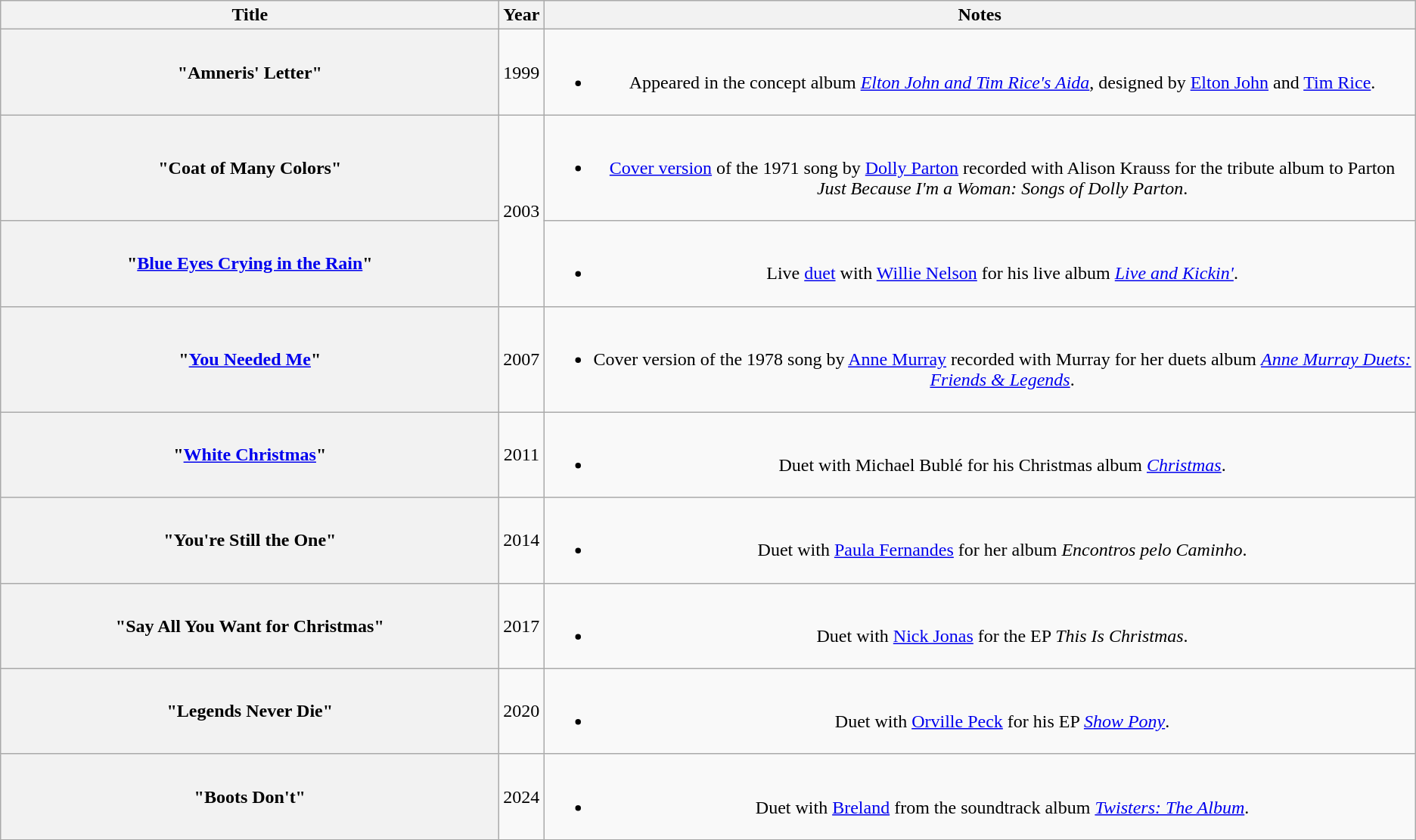<table class="wikitable plainrowheaders" style="text-align:center;">
<tr>
<th scope="col" style="width:27em;">Title</th>
<th scope="col" style="width:1em;">Year</th>
<th scope="col">Notes</th>
</tr>
<tr>
<th scope="row">"Amneris' Letter"</th>
<td>1999</td>
<td><br><ul><li>Appeared in the concept album <em><a href='#'>Elton John and Tim Rice's Aida</a></em>, designed by <a href='#'>Elton John</a> and <a href='#'>Tim Rice</a>.</li></ul></td>
</tr>
<tr>
<th scope="row">"Coat of Many Colors"</th>
<td rowspan="2">2003</td>
<td><br><ul><li><a href='#'>Cover version</a> of the 1971 song by <a href='#'>Dolly Parton</a> recorded with Alison Krauss for the tribute album to Parton <em>Just Because I'm a Woman: Songs of Dolly Parton</em>.</li></ul></td>
</tr>
<tr>
<th scope="row">"<a href='#'>Blue Eyes Crying in the Rain</a>"</th>
<td><br><ul><li>Live <a href='#'>duet</a> with <a href='#'>Willie Nelson</a> for his live album <em><a href='#'>Live and Kickin'</a></em>.</li></ul></td>
</tr>
<tr>
<th scope="row">"<a href='#'>You Needed Me</a>"</th>
<td>2007</td>
<td><br><ul><li>Cover version of the 1978 song by <a href='#'>Anne Murray</a> recorded with Murray for her duets album <em><a href='#'>Anne Murray Duets: Friends & Legends</a></em>.</li></ul></td>
</tr>
<tr>
<th scope="row">"<a href='#'>White Christmas</a>"</th>
<td>2011</td>
<td><br><ul><li>Duet with Michael Bublé for his Christmas album <em><a href='#'>Christmas</a></em>.</li></ul></td>
</tr>
<tr>
<th scope="row">"You're Still the One"</th>
<td>2014</td>
<td><br><ul><li>Duet with <a href='#'>Paula Fernandes</a> for her album <em>Encontros pelo Caminho</em>.</li></ul></td>
</tr>
<tr>
<th scope="row">"Say All You Want for Christmas"</th>
<td>2017</td>
<td><br><ul><li>Duet with <a href='#'>Nick Jonas</a> for the EP <em>This Is Christmas</em>.</li></ul></td>
</tr>
<tr>
<th scope="row">"Legends Never Die"</th>
<td>2020</td>
<td><br><ul><li>Duet with <a href='#'>Orville Peck</a> for his EP <em><a href='#'>Show Pony</a></em>.</li></ul></td>
</tr>
<tr>
<th scope="row">"Boots Don't"</th>
<td>2024</td>
<td><br><ul><li>Duet with <a href='#'>Breland</a> from the soundtrack album <em><a href='#'>Twisters: The Album</a></em>.</li></ul></td>
</tr>
<tr>
</tr>
</table>
